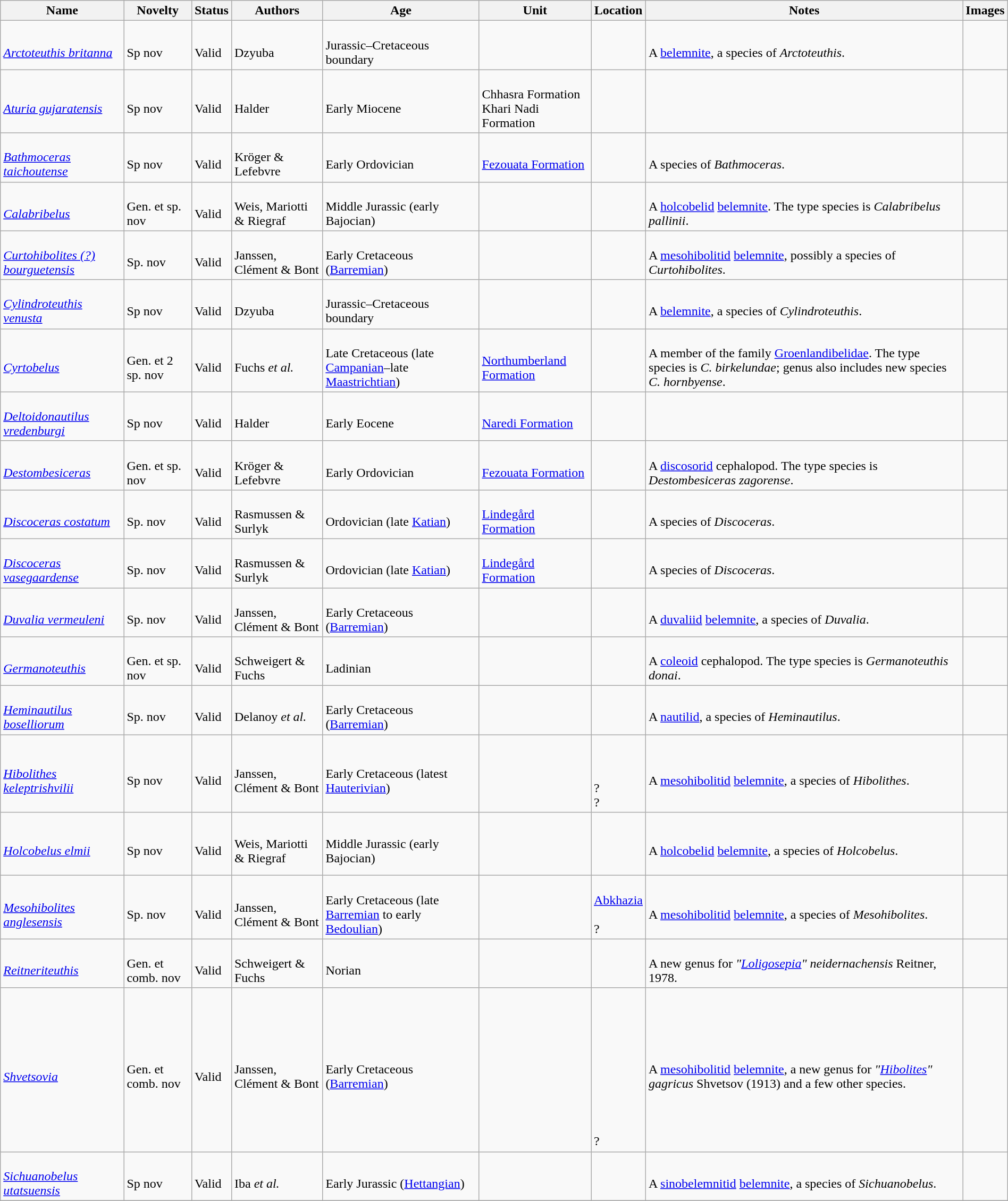<table class="wikitable sortable" align="center" width="100%">
<tr>
<th>Name</th>
<th>Novelty</th>
<th>Status</th>
<th>Authors</th>
<th>Age</th>
<th>Unit</th>
<th>Location</th>
<th>Notes</th>
<th>Images</th>
</tr>
<tr>
<td><br><em><a href='#'>Arctoteuthis britanna</a></em></td>
<td><br>Sp nov</td>
<td><br>Valid</td>
<td><br>Dzyuba</td>
<td><br>Jurassic–Cretaceous boundary</td>
<td></td>
<td><br><br>
</td>
<td><br>A <a href='#'>belemnite</a>, a species of <em>Arctoteuthis</em>.</td>
<td></td>
</tr>
<tr>
<td><br><em><a href='#'>Aturia gujaratensis</a></em></td>
<td><br>Sp nov</td>
<td><br>Valid</td>
<td><br>Halder</td>
<td><br>Early Miocene</td>
<td><br>Chhasra Formation<br>
Khari Nadi Formation</td>
<td><br></td>
<td></td>
<td></td>
</tr>
<tr>
<td><br><em><a href='#'>Bathmoceras taichoutense</a></em></td>
<td><br>Sp nov</td>
<td><br>Valid</td>
<td><br>Kröger & Lefebvre</td>
<td><br>Early Ordovician</td>
<td><br><a href='#'>Fezouata Formation</a></td>
<td><br></td>
<td><br>A species of <em>Bathmoceras</em>.</td>
<td></td>
</tr>
<tr>
<td><br><em><a href='#'>Calabribelus</a></em></td>
<td><br>Gen. et sp. nov</td>
<td><br>Valid</td>
<td><br>Weis, Mariotti & Riegraf</td>
<td><br>Middle Jurassic (early Bajocian)</td>
<td></td>
<td><br><br>
</td>
<td><br>A <a href='#'>holcobelid</a> <a href='#'>belemnite</a>. The type species is <em>Calabribelus pallinii</em>.</td>
<td></td>
</tr>
<tr>
<td><br><em><a href='#'>Curtohibolites (?) bourguetensis</a></em></td>
<td><br>Sp. nov</td>
<td><br>Valid</td>
<td><br>Janssen, Clément & Bont</td>
<td><br>Early Cretaceous (<a href='#'>Barremian</a>)</td>
<td></td>
<td><br></td>
<td><br>A <a href='#'>mesohibolitid</a> <a href='#'>belemnite</a>, possibly a species of <em>Curtohibolites</em>.</td>
<td></td>
</tr>
<tr>
<td><br><em><a href='#'>Cylindroteuthis venusta</a></em></td>
<td><br>Sp nov</td>
<td><br>Valid</td>
<td><br>Dzyuba</td>
<td><br>Jurassic–Cretaceous boundary</td>
<td></td>
<td><br></td>
<td><br>A <a href='#'>belemnite</a>, a species of <em>Cylindroteuthis</em>.</td>
<td></td>
</tr>
<tr>
<td><br><em><a href='#'>Cyrtobelus</a></em></td>
<td><br>Gen. et 2 sp. nov</td>
<td><br>Valid</td>
<td><br>Fuchs <em>et al.</em></td>
<td><br>Late Cretaceous (late <a href='#'>Campanian</a>–late <a href='#'>Maastrichtian</a>)</td>
<td><br><a href='#'>Northumberland Formation</a></td>
<td><br><br>
</td>
<td><br>A member of the family <a href='#'>Groenlandibelidae</a>. The type species is <em>C. birkelundae</em>; genus also includes new species <em>C. hornbyense</em>.</td>
<td></td>
</tr>
<tr>
<td><br><em><a href='#'>Deltoidonautilus vredenburgi</a></em></td>
<td><br>Sp nov</td>
<td><br>Valid</td>
<td><br>Halder</td>
<td><br>Early Eocene</td>
<td><br><a href='#'>Naredi Formation</a></td>
<td><br></td>
<td></td>
<td></td>
</tr>
<tr>
<td><br><em><a href='#'>Destombesiceras</a></em></td>
<td><br>Gen. et sp. nov</td>
<td><br>Valid</td>
<td><br>Kröger & Lefebvre</td>
<td><br>Early Ordovician</td>
<td><br><a href='#'>Fezouata Formation</a></td>
<td><br></td>
<td><br>A <a href='#'>discosorid</a> cephalopod. The type species is <em>Destombesiceras zagorense</em>.</td>
<td></td>
</tr>
<tr>
<td><br><em><a href='#'>Discoceras costatum</a></em></td>
<td><br>Sp. nov</td>
<td><br>Valid</td>
<td><br>Rasmussen & Surlyk</td>
<td><br>Ordovician (late <a href='#'>Katian</a>)</td>
<td><br><a href='#'>Lindegård Formation</a></td>
<td><br></td>
<td><br>A species of <em>Discoceras</em>.</td>
<td></td>
</tr>
<tr>
<td><br><em><a href='#'>Discoceras vasegaardense</a></em></td>
<td><br>Sp. nov</td>
<td><br>Valid</td>
<td><br>Rasmussen & Surlyk</td>
<td><br>Ordovician (late <a href='#'>Katian</a>)</td>
<td><br><a href='#'>Lindegård Formation</a></td>
<td><br></td>
<td><br>A species of <em>Discoceras</em>.</td>
<td></td>
</tr>
<tr>
<td><br><em><a href='#'>Duvalia vermeuleni</a></em></td>
<td><br>Sp. nov</td>
<td><br>Valid</td>
<td><br>Janssen, Clément & Bont</td>
<td><br>Early Cretaceous (<a href='#'>Barremian</a>)</td>
<td></td>
<td><br><br>
<br>
</td>
<td><br>A <a href='#'>duvaliid</a> <a href='#'>belemnite</a>, a species of <em>Duvalia</em>.</td>
<td></td>
</tr>
<tr>
<td><br><em><a href='#'>Germanoteuthis</a></em></td>
<td><br>Gen. et sp. nov</td>
<td><br>Valid</td>
<td><br>Schweigert & Fuchs</td>
<td><br>Ladinian</td>
<td></td>
<td><br></td>
<td><br>A <a href='#'>coleoid</a> cephalopod. The type species is <em>Germanoteuthis donai</em>.</td>
<td></td>
</tr>
<tr>
<td><br><em><a href='#'>Heminautilus boselliorum</a></em></td>
<td><br>Sp. nov</td>
<td><br>Valid</td>
<td><br>Delanoy <em>et al.</em></td>
<td><br>Early Cretaceous (<a href='#'>Barremian</a>)</td>
<td></td>
<td><br></td>
<td><br>A <a href='#'>nautilid</a>, a species of <em>Heminautilus</em>.</td>
<td></td>
</tr>
<tr>
<td><br><em><a href='#'>Hibolithes keleptrishvilii</a></em></td>
<td><br>Sp nov</td>
<td><br>Valid</td>
<td><br>Janssen, Clément & Bont</td>
<td><br>Early Cretaceous (latest <a href='#'>Hauterivian</a>)</td>
<td></td>
<td><br><br>
<br>
?<br>
?</td>
<td><br>A <a href='#'>mesohibolitid</a> <a href='#'>belemnite</a>, a species of <em>Hibolithes</em>.</td>
<td></td>
</tr>
<tr>
<td><br><em><a href='#'>Holcobelus elmii</a></em></td>
<td><br>Sp nov</td>
<td><br>Valid</td>
<td><br>Weis, Mariotti & Riegraf</td>
<td><br>Middle Jurassic (early Bajocian)</td>
<td></td>
<td><br><br>
<br>
<br>
</td>
<td><br>A <a href='#'>holcobelid</a> <a href='#'>belemnite</a>, a species of <em>Holcobelus</em>.</td>
<td></td>
</tr>
<tr>
<td><br><em><a href='#'>Mesohibolites anglesensis</a></em></td>
<td><br>Sp. nov</td>
<td><br>Valid</td>
<td><br>Janssen, Clément & Bont</td>
<td><br>Early Cretaceous (late <a href='#'>Barremian</a> to early <a href='#'>Bedoulian</a>)</td>
<td></td>
<td><br><a href='#'>Abkhazia</a><br>
<br>
?</td>
<td><br>A <a href='#'>mesohibolitid</a> <a href='#'>belemnite</a>, a species of <em>Mesohibolites</em>.</td>
<td></td>
</tr>
<tr>
<td><br><em><a href='#'>Reitneriteuthis</a></em></td>
<td><br>Gen. et comb. nov</td>
<td><br>Valid</td>
<td><br>Schweigert & Fuchs</td>
<td><br>Norian</td>
<td></td>
<td><br></td>
<td><br>A new genus for <em>"<a href='#'>Loligosepia</a>" neidernachensis</em> Reitner, 1978.</td>
<td></td>
</tr>
<tr>
<td><br><em><a href='#'>Shvetsovia</a></em></td>
<td><br>Gen. et comb. nov</td>
<td><br>Valid</td>
<td><br>Janssen, Clément & Bont</td>
<td><br>Early Cretaceous (<a href='#'>Barremian</a>)</td>
<td></td>
<td><br><br>
<br>
<br>
<br>
<br>
<br>
<br>
<br>
<br>
?</td>
<td><br>A <a href='#'>mesohibolitid</a> <a href='#'>belemnite</a>, a new genus for <em>"<a href='#'>Hibolites</a>" gagricus</em> Shvetsov (1913) and a few other species.</td>
<td></td>
</tr>
<tr>
<td><br><em><a href='#'>Sichuanobelus utatsuensis</a></em></td>
<td><br>Sp nov</td>
<td><br>Valid</td>
<td><br>Iba <em>et al.</em></td>
<td><br>Early Jurassic (<a href='#'>Hettangian</a>)</td>
<td></td>
<td><br></td>
<td><br>A <a href='#'>sinobelemnitid</a> <a href='#'>belemnite</a>, a species of <em>Sichuanobelus</em>.</td>
<td></td>
</tr>
<tr>
</tr>
</table>
